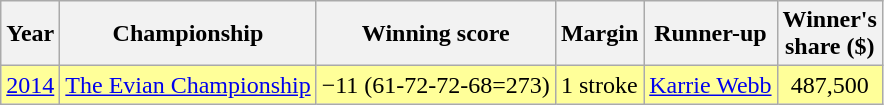<table class="wikitable">
<tr>
<th>Year</th>
<th>Championship</th>
<th>Winning score</th>
<th>Margin</th>
<th>Runner-up</th>
<th>Winner's<br>share ($)</th>
</tr>
<tr style="background:#FFFF99;">
<td align=center><a href='#'>2014</a></td>
<td><a href='#'>The Evian Championship</a></td>
<td>−11 (61-72-72-68=273)</td>
<td>1 stroke</td>
<td> <a href='#'>Karrie Webb</a></td>
<td align=center>487,500</td>
</tr>
</table>
